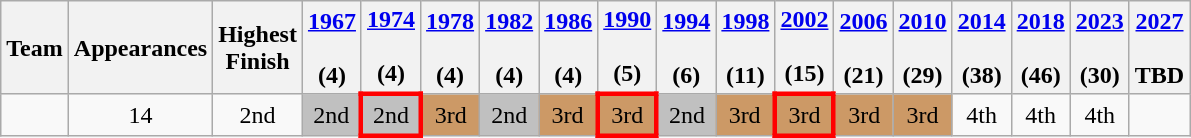<table class="wikitable sortable collapsible" style="text-align:center;">
<tr>
<th>Team</th>
<th>Appearances</th>
<th>Highest<br>Finish</th>
<th><a href='#'>1967</a><br><br>(4)</th>
<th><a href='#'>1974</a><br><br>(4)</th>
<th><a href='#'>1978</a><br><br>(4)</th>
<th><a href='#'>1982</a><br><br>(4)</th>
<th><a href='#'>1986</a><br><br>(4)</th>
<th><a href='#'>1990</a><br><br>(5)</th>
<th><a href='#'>1994</a><br><br>(6)</th>
<th><a href='#'>1998</a><br><br>(11)</th>
<th><a href='#'>2002</a><br><br>(15)</th>
<th><a href='#'>2006</a><br><br>(21)</th>
<th><a href='#'>2010</a><br><br>(29)</th>
<th><a href='#'>2014</a><br><br>(38)</th>
<th><a href='#'>2018</a><br><br>(46)</th>
<th><a href='#'>2023</a><br><br>(30)</th>
<th><a href='#'>2027</a><br><br>TBD</th>
</tr>
<tr>
<td align=left></td>
<td>14</td>
<td>2nd</td>
<td bgcolor=silver>2nd</td>
<td style="width:10px;border:3px solid red"bgcolor=silver>2nd</td>
<td bgcolor="cc9966">3rd</td>
<td bgcolor=silver>2nd</td>
<td bgcolor=cc9966>3rd</td>
<td style="width:10px;border:3px solid red"bgcolor=cc9966>3rd</td>
<td bgcolor=silver>2nd</td>
<td bgcolor=cc9966>3rd</td>
<td style="width:10px;border:3px solid red"bgcolor=cc9966>3rd</td>
<td bgcolor=cc9966>3rd</td>
<td bgcolor=cc9966>3rd</td>
<td>4th</td>
<td>4th</td>
<td>4th</td>
<td></td>
</tr>
</table>
